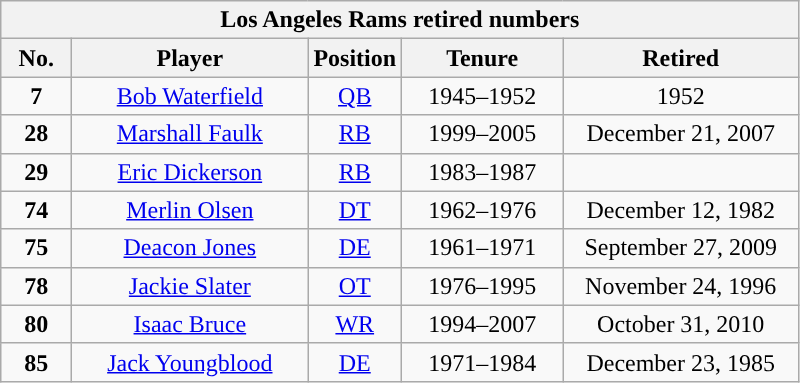<table class="wikitable sortable" style="text-align:center">
<tr>
<th colspan="5">Los Angeles Rams retired numbers</th>
</tr>
<tr>
<th style="width:40px; ">No.</th>
<th style="width:150px; ">Player</th>
<th style="width:40px; ">Position</th>
<th style="width:100px; ">Tenure</th>
<th style="width:150px; ">Retired</th>
</tr>
<tr>
<td><strong>7</strong></td>
<td><a href='#'>Bob Waterfield</a></td>
<td><a href='#'>QB</a></td>
<td>1945–1952</td>
<td>1952</td>
</tr>
<tr>
<td><strong>28</strong></td>
<td><a href='#'>Marshall Faulk</a></td>
<td><a href='#'>RB</a></td>
<td>1999–2005</td>
<td>December 21, 2007</td>
</tr>
<tr>
<td><strong>29</strong></td>
<td><a href='#'>Eric Dickerson</a></td>
<td><a href='#'>RB</a></td>
<td>1983–1987</td>
<td></td>
</tr>
<tr>
<td><strong>74</strong></td>
<td><a href='#'>Merlin Olsen</a></td>
<td><a href='#'>DT</a></td>
<td>1962–1976</td>
<td>December 12, 1982</td>
</tr>
<tr>
<td><strong>75</strong></td>
<td><a href='#'>Deacon Jones</a></td>
<td><a href='#'>DE</a></td>
<td>1961–1971</td>
<td>September 27, 2009</td>
</tr>
<tr>
<td><strong>78</strong></td>
<td><a href='#'>Jackie Slater</a></td>
<td><a href='#'>OT</a></td>
<td>1976–1995</td>
<td>November 24, 1996</td>
</tr>
<tr>
<td><strong>80</strong></td>
<td><a href='#'>Isaac Bruce</a></td>
<td><a href='#'>WR</a></td>
<td>1994–2007</td>
<td>October 31, 2010</td>
</tr>
<tr>
<td><strong>85</strong></td>
<td><a href='#'>Jack Youngblood</a></td>
<td><a href='#'>DE</a></td>
<td>1971–1984</td>
<td>December 23, 1985</td>
</tr>
</table>
